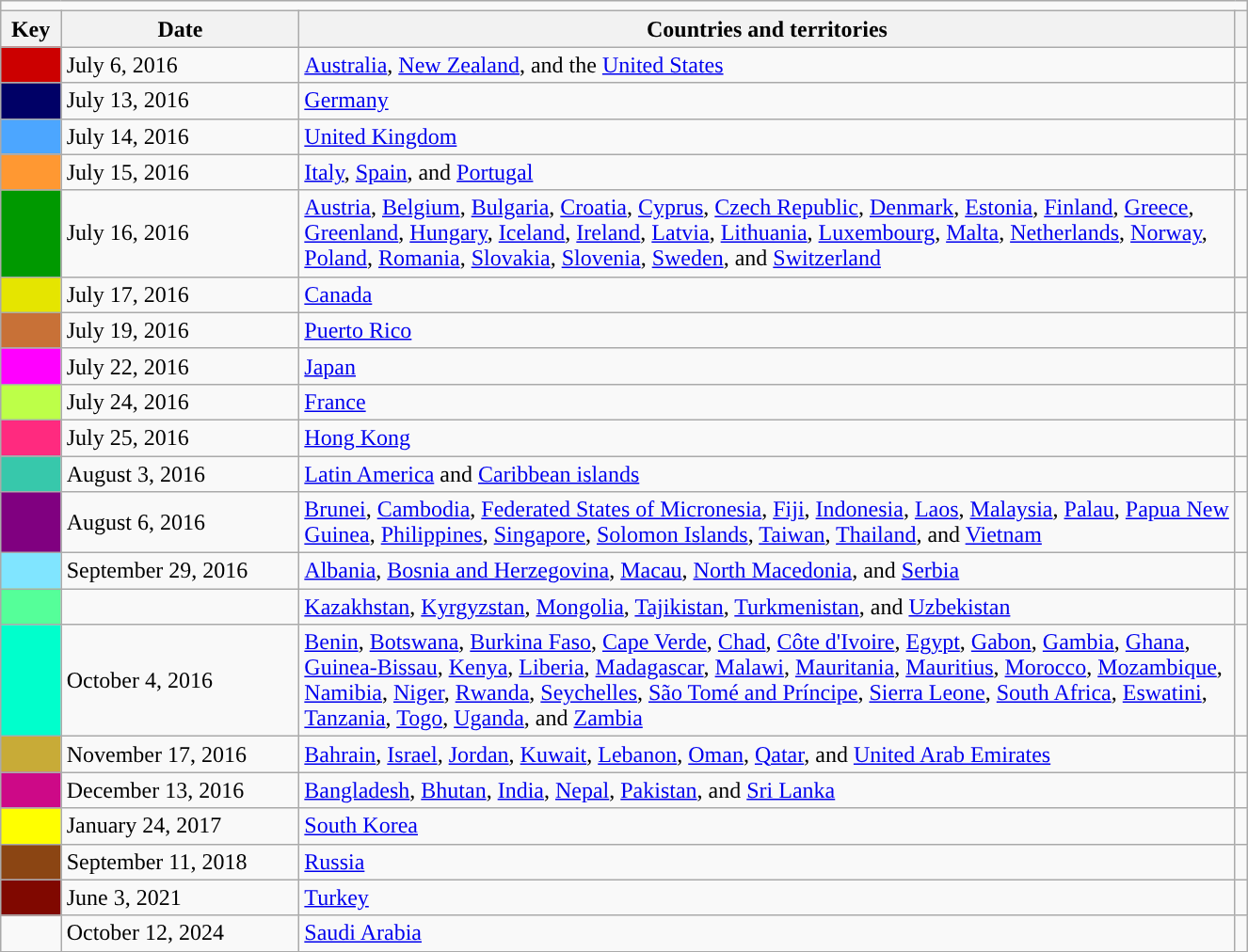<table class="wikitable mw-collapsible" style="margin: 1em auto;" width="70%">
<tr>
<td style="text-align: center;" colspan=4></td>
</tr>
<tr>
<th scope="col">Key</th>
<th scope="col">Date</th>
<th scope="col" width="75%">Countries and territories</th>
<th scope="col"></th>
</tr>
<tr>
<td bgcolor="#CC0000"></td>
<td>July 6, 2016</td>
<td><a href='#'>Australia</a>, <a href='#'>New Zealand</a>, and the <a href='#'>United States</a></td>
<td></td>
</tr>
<tr>
<td bgcolor="#000066"></td>
<td>July 13, 2016</td>
<td><a href='#'>Germany</a></td>
<td></td>
</tr>
<tr>
<td bgcolor="#4ca6ff"></td>
<td>July 14, 2016</td>
<td><a href='#'>United Kingdom</a></td>
<td></td>
</tr>
<tr>
<td bgcolor="#ff9832"></td>
<td>July 15, 2016</td>
<td><a href='#'>Italy</a>, <a href='#'>Spain</a>, and <a href='#'>Portugal</a></td>
<td></td>
</tr>
<tr>
<td bgcolor="#009900"></td>
<td>July 16, 2016</td>
<td><a href='#'>Austria</a>, <a href='#'>Belgium</a>, <a href='#'>Bulgaria</a>, <a href='#'>Croatia</a>, <a href='#'>Cyprus</a>, <a href='#'>Czech Republic</a>, <a href='#'>Denmark</a>, <a href='#'>Estonia</a>, <a href='#'>Finland</a>, <a href='#'>Greece</a>, <a href='#'>Greenland</a>, <a href='#'>Hungary</a>, <a href='#'>Iceland</a>, <a href='#'>Ireland</a>, <a href='#'>Latvia</a>, <a href='#'>Lithuania</a>, <a href='#'>Luxembourg</a>, <a href='#'>Malta</a>, <a href='#'>Netherlands</a>, <a href='#'>Norway</a>, <a href='#'>Poland</a>, <a href='#'>Romania</a>, <a href='#'>Slovakia</a>, <a href='#'>Slovenia</a>, <a href='#'>Sweden</a>, and <a href='#'>Switzerland</a></td>
<td></td>
</tr>
<tr>
<td bgcolor="#E5E500"></td>
<td>July 17, 2016</td>
<td><a href='#'>Canada</a></td>
<td></td>
</tr>
<tr>
<td bgcolor="#C87137"></td>
<td>July 19, 2016</td>
<td><a href='#'>Puerto Rico</a></td>
<td></td>
</tr>
<tr>
<td bgcolor="#FF00FF"></td>
<td>July 22, 2016</td>
<td><a href='#'>Japan</a></td>
<td></td>
</tr>
<tr>
<td bgcolor="#BDFF48"></td>
<td>July 24, 2016</td>
<td><a href='#'>France</a></td>
<td></td>
</tr>
<tr>
<td bgcolor="#FF2A7F"></td>
<td>July 25, 2016</td>
<td><a href='#'>Hong Kong</a></td>
<td></td>
</tr>
<tr>
<td bgcolor="#37C8AB"></td>
<td>August 3, 2016</td>
<td><a href='#'>Latin America</a> and <a href='#'>Caribbean islands</a></td>
<td></td>
</tr>
<tr>
<td bgcolor="#800080"></td>
<td>August 6, 2016</td>
<td><a href='#'>Brunei</a>, <a href='#'>Cambodia</a>, <a href='#'>Federated States of Micronesia</a>, <a href='#'>Fiji</a>, <a href='#'>Indonesia</a>, <a href='#'>Laos</a>, <a href='#'>Malaysia</a>, <a href='#'>Palau</a>, <a href='#'>Papua New Guinea</a>, <a href='#'>Philippines</a>, <a href='#'>Singapore</a>, <a href='#'>Solomon Islands</a>, <a href='#'>Taiwan</a>, <a href='#'>Thailand</a>, and <a href='#'>Vietnam</a></td>
<td></td>
</tr>
<tr>
<td bgcolor="#80e5ff"></td>
<td>September 29, 2016</td>
<td><a href='#'>Albania</a>, <a href='#'>Bosnia and Herzegovina</a>, <a href='#'>Macau</a>, <a href='#'>North Macedonia</a>, and <a href='#'>Serbia</a></td>
<td></td>
</tr>
<tr>
<td bgcolor="#55ff99"></td>
<td></td>
<td><a href='#'>Kazakhstan</a>, <a href='#'>Kyrgyzstan</a>, <a href='#'>Mongolia</a>, <a href='#'>Tajikistan</a>, <a href='#'>Turkmenistan</a>, and <a href='#'>Uzbekistan</a></td>
<td></td>
</tr>
<tr>
<td bgcolor="#00ffcc"></td>
<td>October 4, 2016</td>
<td><a href='#'>Benin</a>, <a href='#'>Botswana</a>, <a href='#'>Burkina Faso</a>, <a href='#'>Cape Verde</a>, <a href='#'>Chad</a>, <a href='#'>Côte d'Ivoire</a>, <a href='#'>Egypt</a>, <a href='#'>Gabon</a>, <a href='#'>Gambia</a>, <a href='#'>Ghana</a>, <a href='#'>Guinea-Bissau</a>, <a href='#'>Kenya</a>, <a href='#'>Liberia</a>, <a href='#'>Madagascar</a>, <a href='#'>Malawi</a>, <a href='#'>Mauritania</a>, <a href='#'>Mauritius</a>, <a href='#'>Morocco</a>, <a href='#'>Mozambique</a>, <a href='#'>Namibia</a>, <a href='#'>Niger</a>, <a href='#'>Rwanda</a>, <a href='#'>Seychelles</a>, <a href='#'>São Tomé and Príncipe</a>, <a href='#'>Sierra Leone</a>, <a href='#'>South Africa</a>, <a href='#'>Eswatini</a>, <a href='#'>Tanzania</a>, <a href='#'>Togo</a>, <a href='#'>Uganda</a>, and <a href='#'>Zambia</a></td>
<td></td>
</tr>
<tr>
<td bgcolor="#c8ab37"></td>
<td>November 17, 2016</td>
<td><a href='#'>Bahrain</a>, <a href='#'>Israel</a>, <a href='#'>Jordan</a>, <a href='#'>Kuwait</a>, <a href='#'>Lebanon</a>, <a href='#'>Oman</a>, <a href='#'>Qatar</a>, and <a href='#'>United Arab Emirates</a></td>
<td></td>
</tr>
<tr>
<td bgcolor="#cd0987"></td>
<td>December 13, 2016</td>
<td><a href='#'>Bangladesh</a>, <a href='#'>Bhutan</a>, <a href='#'>India</a>, <a href='#'>Nepal</a>, <a href='#'>Pakistan</a>, and <a href='#'>Sri Lanka</a></td>
<td></td>
</tr>
<tr>
<td bgcolor="ffff00"></td>
<td>January 24, 2017</td>
<td><a href='#'>South Korea</a></td>
<td></td>
</tr>
<tr>
<td bgcolor="8b4513"></td>
<td>September 11, 2018</td>
<td><a href='#'>Russia</a></td>
<td></td>
</tr>
<tr>
<td bgcolor="800800"></td>
<td>June 3, 2021</td>
<td><a href='#'>Turkey</a></td>
<td></td>
</tr>
<tr>
<td></td>
<td>October 12, 2024</td>
<td><a href='#'>Saudi Arabia</a></td>
<td></td>
</tr>
</table>
